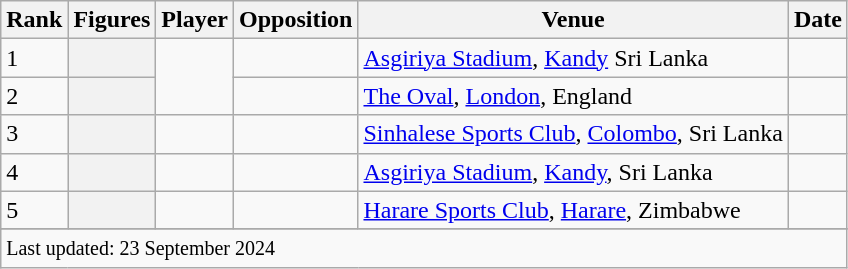<table class="wikitable plainrowheaders sortable">
<tr>
<th scope=col>Rank</th>
<th scope=col>Figures</th>
<th scope=col>Player</th>
<th scope=col>Opposition</th>
<th scope=col>Venue</th>
<th scope=col>Date</th>
</tr>
<tr>
<td>1</td>
<th></th>
<td rowspan=2></td>
<td></td>
<td><a href='#'>Asgiriya Stadium</a>, <a href='#'>Kandy</a> Sri Lanka</td>
<td></td>
</tr>
<tr>
<td>2</td>
<th></th>
<td></td>
<td><a href='#'>The Oval</a>, <a href='#'>London</a>, England</td>
<td></td>
</tr>
<tr>
<td>3</td>
<th></th>
<td></td>
<td></td>
<td><a href='#'>Sinhalese Sports Club</a>, <a href='#'>Colombo</a>, Sri Lanka</td>
<td></td>
</tr>
<tr>
<td>4</td>
<th></th>
<td></td>
<td></td>
<td><a href='#'>Asgiriya Stadium</a>, <a href='#'>Kandy</a>, Sri Lanka</td>
<td></td>
</tr>
<tr>
<td>5</td>
<th></th>
<td></td>
<td></td>
<td><a href='#'>Harare Sports Club</a>, <a href='#'>Harare</a>, Zimbabwe</td>
<td></td>
</tr>
<tr>
</tr>
<tr class=sortbottom>
<td colspan=6><small>Last updated: 23 September 2024</small></td>
</tr>
</table>
